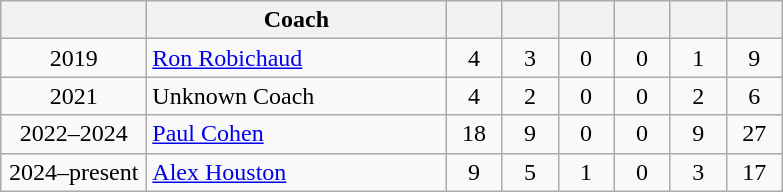<table class="wikitable" style="text-align:center;">
<tr>
<th style="width:90px;"></th>
<th style="width:192px;">Coach</th>
<th style="width:30px;"></th>
<th style="width:30px;"></th>
<th style="width:30px;"></th>
<th style="width:30px;"></th>
<th style="width:30px;"></th>
<th style="width:30px;"></th>
</tr>
<tr>
<td>2019</td>
<td align=left> <a href='#'>Ron Robichaud</a></td>
<td>4</td>
<td>3</td>
<td>0</td>
<td>0</td>
<td>1</td>
<td>9</td>
</tr>
<tr>
<td>2021</td>
<td align=left> Unknown Coach</td>
<td>4</td>
<td>2</td>
<td>0</td>
<td>0</td>
<td>2</td>
<td>6</td>
</tr>
<tr>
<td>2022–2024</td>
<td align=left> <a href='#'>Paul Cohen</a></td>
<td>18</td>
<td>9</td>
<td>0</td>
<td>0</td>
<td>9</td>
<td>27</td>
</tr>
<tr>
<td>2024–present</td>
<td align=left> <a href='#'>Alex Houston</a></td>
<td>9</td>
<td>5</td>
<td>1</td>
<td>0</td>
<td>3</td>
<td>17</td>
</tr>
</table>
